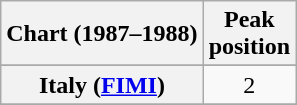<table class="wikitable sortable plainrowheaders" style="text-align:center">
<tr>
<th scope="col">Chart (1987–1988)</th>
<th scope="col">Peak<br>position</th>
</tr>
<tr>
</tr>
<tr>
</tr>
<tr>
</tr>
<tr>
<th scope="row">Italy (<a href='#'>FIMI</a>)</th>
<td>2</td>
</tr>
<tr>
</tr>
<tr>
</tr>
</table>
